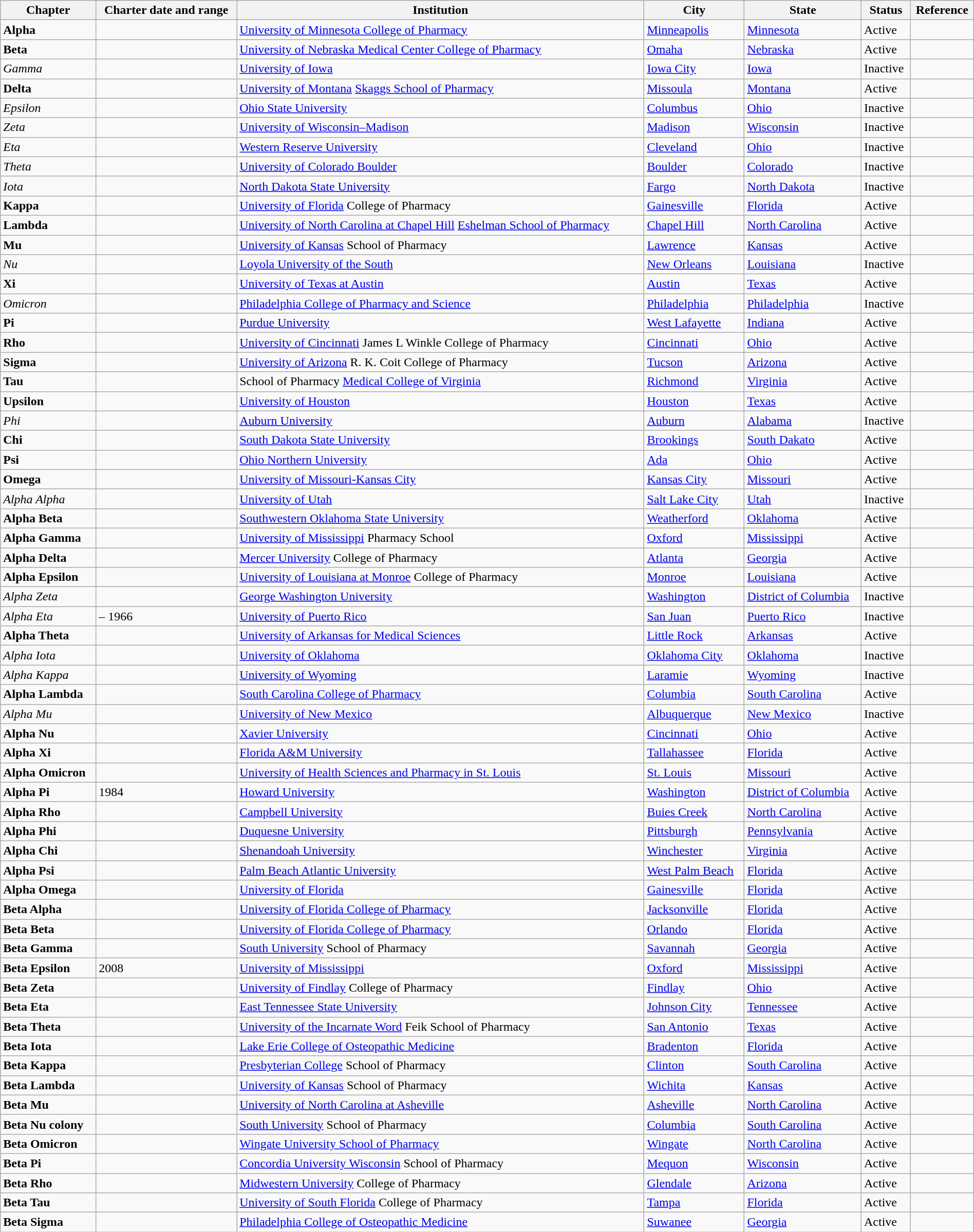<table class="sortable wikitable" style="width:100%;">
<tr>
<th>Chapter</th>
<th>Charter date and range</th>
<th>Institution</th>
<th>City</th>
<th>State</th>
<th>Status</th>
<th>Reference</th>
</tr>
<tr>
<td><strong>Alpha</strong></td>
<td></td>
<td><a href='#'>University of Minnesota College of Pharmacy</a></td>
<td><a href='#'>Minneapolis</a></td>
<td><a href='#'>Minnesota</a></td>
<td>Active</td>
<td></td>
</tr>
<tr>
<td><strong>Beta</strong></td>
<td></td>
<td><a href='#'>University of Nebraska Medical Center College of Pharmacy</a></td>
<td><a href='#'>Omaha</a></td>
<td><a href='#'>Nebraska</a></td>
<td>Active</td>
<td></td>
</tr>
<tr>
<td><em>Gamma</em></td>
<td></td>
<td><a href='#'>University of Iowa</a></td>
<td><a href='#'>Iowa City</a></td>
<td><a href='#'>Iowa</a></td>
<td>Inactive</td>
<td></td>
</tr>
<tr>
<td><strong>Delta</strong></td>
<td></td>
<td><a href='#'>University of Montana</a> <a href='#'>Skaggs School of Pharmacy</a></td>
<td><a href='#'>Missoula</a></td>
<td><a href='#'>Montana</a></td>
<td>Active</td>
<td></td>
</tr>
<tr>
<td><em>Epsilon</em></td>
<td></td>
<td><a href='#'>Ohio State University</a></td>
<td><a href='#'>Columbus</a></td>
<td><a href='#'>Ohio</a></td>
<td>Inactive</td>
<td></td>
</tr>
<tr>
<td><em>Zeta</em></td>
<td></td>
<td><a href='#'>University of Wisconsin–Madison</a></td>
<td><a href='#'>Madison</a></td>
<td><a href='#'>Wisconsin</a></td>
<td>Inactive</td>
<td></td>
</tr>
<tr>
<td><em>Eta</em></td>
<td></td>
<td><a href='#'>Western Reserve University</a></td>
<td><a href='#'>Cleveland</a></td>
<td><a href='#'>Ohio</a></td>
<td>Inactive</td>
<td></td>
</tr>
<tr>
<td><em>Theta</em></td>
<td></td>
<td><a href='#'>University of Colorado Boulder</a></td>
<td><a href='#'>Boulder</a></td>
<td><a href='#'>Colorado</a></td>
<td>Inactive</td>
<td></td>
</tr>
<tr>
<td><em>Iota</em></td>
<td></td>
<td><a href='#'>North Dakota State University</a></td>
<td><a href='#'>Fargo</a></td>
<td><a href='#'>North Dakota</a></td>
<td>Inactive</td>
<td></td>
</tr>
<tr>
<td><strong>Kappa</strong></td>
<td></td>
<td><a href='#'>University of Florida</a> College of Pharmacy</td>
<td><a href='#'>Gainesville</a></td>
<td><a href='#'>Florida</a></td>
<td>Active</td>
<td></td>
</tr>
<tr>
<td><strong>Lambda</strong></td>
<td></td>
<td><a href='#'>University of North Carolina at Chapel Hill</a> <a href='#'>Eshelman School of Pharmacy</a></td>
<td><a href='#'>Chapel Hill</a></td>
<td><a href='#'>North Carolina</a></td>
<td>Active</td>
<td></td>
</tr>
<tr>
<td><strong>Mu</strong></td>
<td></td>
<td><a href='#'>University of Kansas</a> School of Pharmacy</td>
<td><a href='#'>Lawrence</a></td>
<td><a href='#'>Kansas</a></td>
<td>Active</td>
<td></td>
</tr>
<tr>
<td><em>Nu</em></td>
<td></td>
<td><a href='#'>Loyola University of the South</a></td>
<td><a href='#'>New Orleans</a></td>
<td><a href='#'>Louisiana</a></td>
<td>Inactive</td>
<td></td>
</tr>
<tr>
<td><strong>Xi</strong></td>
<td></td>
<td><a href='#'>University of Texas at Austin</a></td>
<td><a href='#'>Austin</a></td>
<td><a href='#'>Texas</a></td>
<td>Active</td>
<td></td>
</tr>
<tr>
<td><em>Omicron</em></td>
<td></td>
<td><a href='#'>Philadelphia College of Pharmacy and Science</a></td>
<td><a href='#'>Philadelphia</a></td>
<td><a href='#'>Philadelphia</a></td>
<td>Inactive</td>
<td></td>
</tr>
<tr>
<td><strong>Pi</strong></td>
<td></td>
<td><a href='#'>Purdue University</a></td>
<td><a href='#'>West Lafayette</a></td>
<td><a href='#'>Indiana</a></td>
<td>Active</td>
<td></td>
</tr>
<tr>
<td><strong>Rho</strong></td>
<td></td>
<td><a href='#'>University of Cincinnati</a> James L Winkle College of Pharmacy</td>
<td><a href='#'>Cincinnati</a></td>
<td><a href='#'>Ohio</a></td>
<td>Active</td>
<td></td>
</tr>
<tr>
<td><strong>Sigma</strong></td>
<td></td>
<td><a href='#'>University of Arizona</a> R. K. Coit College of Pharmacy</td>
<td><a href='#'>Tucson</a></td>
<td><a href='#'>Arizona</a></td>
<td>Active</td>
<td></td>
</tr>
<tr>
<td><strong>Tau</strong></td>
<td></td>
<td>School of Pharmacy <a href='#'>Medical College of Virginia</a></td>
<td><a href='#'>Richmond</a></td>
<td><a href='#'>Virginia</a></td>
<td>Active</td>
<td></td>
</tr>
<tr>
<td><strong>Upsilon</strong></td>
<td></td>
<td><a href='#'>University of Houston</a></td>
<td><a href='#'>Houston</a></td>
<td><a href='#'>Texas</a></td>
<td>Active</td>
<td></td>
</tr>
<tr>
<td><em>Phi</em></td>
<td></td>
<td><a href='#'>Auburn University</a></td>
<td><a href='#'>Auburn</a></td>
<td><a href='#'>Alabama</a></td>
<td>Inactive</td>
<td></td>
</tr>
<tr>
<td><strong>Chi</strong></td>
<td></td>
<td><a href='#'>South Dakota State University</a></td>
<td><a href='#'>Brookings</a></td>
<td><a href='#'>South Dakato</a></td>
<td>Active</td>
<td></td>
</tr>
<tr>
<td><strong>Psi</strong></td>
<td></td>
<td><a href='#'>Ohio Northern University</a></td>
<td><a href='#'>Ada</a></td>
<td><a href='#'>Ohio</a></td>
<td>Active</td>
<td></td>
</tr>
<tr>
<td><strong>Omega</strong></td>
<td></td>
<td><a href='#'>University of Missouri-Kansas City</a></td>
<td><a href='#'>Kansas City</a></td>
<td><a href='#'>Missouri</a></td>
<td>Active</td>
<td></td>
</tr>
<tr>
<td><em>Alpha Alpha</em></td>
<td></td>
<td><a href='#'>University of Utah</a></td>
<td><a href='#'>Salt Lake City</a></td>
<td><a href='#'>Utah</a></td>
<td>Inactive</td>
<td></td>
</tr>
<tr>
<td><strong>Alpha Beta</strong></td>
<td></td>
<td><a href='#'>Southwestern Oklahoma State University</a></td>
<td><a href='#'>Weatherford</a></td>
<td><a href='#'>Oklahoma</a></td>
<td>Active</td>
<td></td>
</tr>
<tr>
<td><strong>Alpha Gamma</strong></td>
<td></td>
<td><a href='#'>University of Mississippi</a> Pharmacy School</td>
<td><a href='#'>Oxford</a></td>
<td><a href='#'>Mississippi</a></td>
<td>Active</td>
<td></td>
</tr>
<tr>
<td><strong>Alpha Delta</strong></td>
<td></td>
<td><a href='#'>Mercer University</a> College of Pharmacy</td>
<td><a href='#'>Atlanta</a></td>
<td><a href='#'>Georgia</a></td>
<td>Active</td>
<td></td>
</tr>
<tr>
<td><strong>Alpha Epsilon</strong></td>
<td></td>
<td><a href='#'>University of Louisiana at Monroe</a> College of Pharmacy</td>
<td><a href='#'>Monroe</a></td>
<td><a href='#'>Louisiana</a></td>
<td>Active</td>
<td></td>
</tr>
<tr>
<td><em>Alpha Zeta</em></td>
<td></td>
<td><a href='#'>George Washington University</a></td>
<td><a href='#'>Washington</a></td>
<td><a href='#'>District of Columbia</a></td>
<td>Inactive</td>
<td></td>
</tr>
<tr>
<td><em>Alpha Eta</em></td>
<td> – 1966</td>
<td><a href='#'>University of Puerto Rico</a></td>
<td><a href='#'>San Juan</a></td>
<td><a href='#'>Puerto Rico</a></td>
<td>Inactive</td>
<td></td>
</tr>
<tr>
<td><strong>Alpha Theta</strong></td>
<td></td>
<td><a href='#'>University of Arkansas for Medical Sciences</a></td>
<td><a href='#'>Little Rock</a></td>
<td><a href='#'>Arkansas</a></td>
<td>Active</td>
<td></td>
</tr>
<tr>
<td><em>Alpha Iota</em></td>
<td></td>
<td><a href='#'>University of Oklahoma</a></td>
<td><a href='#'>Oklahoma City</a></td>
<td><a href='#'>Oklahoma</a></td>
<td>Inactive</td>
<td></td>
</tr>
<tr>
<td><em>Alpha Kappa</em></td>
<td></td>
<td><a href='#'>University of Wyoming</a></td>
<td><a href='#'>Laramie</a></td>
<td><a href='#'>Wyoming</a></td>
<td>Inactive</td>
<td></td>
</tr>
<tr>
<td><strong>Alpha Lambda</strong></td>
<td></td>
<td><a href='#'>South Carolina College of Pharmacy</a></td>
<td><a href='#'>Columbia</a></td>
<td><a href='#'>South Carolina</a></td>
<td>Active</td>
<td></td>
</tr>
<tr>
<td><em>Alpha Mu</em></td>
<td></td>
<td><a href='#'>University of New Mexico</a></td>
<td><a href='#'>Albuquerque</a></td>
<td><a href='#'>New Mexico</a></td>
<td>Inactive</td>
<td></td>
</tr>
<tr>
<td><strong>Alpha Nu</strong></td>
<td></td>
<td><a href='#'>Xavier University</a></td>
<td><a href='#'>Cincinnati</a></td>
<td><a href='#'>Ohio</a></td>
<td>Active</td>
<td></td>
</tr>
<tr>
<td><strong>Alpha Xi</strong></td>
<td></td>
<td><a href='#'>Florida A&M University</a></td>
<td><a href='#'>Tallahassee</a></td>
<td><a href='#'>Florida</a></td>
<td>Active</td>
<td></td>
</tr>
<tr>
<td><strong>Alpha Omicron</strong></td>
<td></td>
<td><a href='#'>University of Health Sciences and Pharmacy in St. Louis</a></td>
<td><a href='#'>St. Louis</a></td>
<td><a href='#'>Missouri</a></td>
<td>Active</td>
<td></td>
</tr>
<tr>
<td><strong>Alpha Pi</strong></td>
<td>1984</td>
<td><a href='#'>Howard University</a></td>
<td><a href='#'>Washington</a></td>
<td><a href='#'>District of Columbia</a></td>
<td>Active</td>
<td></td>
</tr>
<tr>
<td><strong>Alpha Rho</strong></td>
<td></td>
<td><a href='#'>Campbell University</a></td>
<td><a href='#'>Buies Creek</a></td>
<td><a href='#'>North Carolina</a></td>
<td>Active</td>
<td></td>
</tr>
<tr>
<td><strong>Alpha Phi</strong></td>
<td></td>
<td><a href='#'>Duquesne University</a></td>
<td><a href='#'>Pittsburgh</a></td>
<td><a href='#'>Pennsylvania</a></td>
<td>Active</td>
<td></td>
</tr>
<tr>
<td><strong>Alpha Chi</strong></td>
<td></td>
<td><a href='#'>Shenandoah University</a></td>
<td><a href='#'>Winchester</a></td>
<td><a href='#'>Virginia</a></td>
<td>Active</td>
<td></td>
</tr>
<tr>
<td><strong>Alpha Psi</strong></td>
<td></td>
<td><a href='#'>Palm Beach Atlantic University</a></td>
<td><a href='#'>West Palm Beach</a></td>
<td><a href='#'>Florida</a></td>
<td>Active</td>
<td></td>
</tr>
<tr>
<td><strong>Alpha Omega</strong></td>
<td></td>
<td><a href='#'>University of Florida</a></td>
<td><a href='#'>Gainesville</a></td>
<td><a href='#'>Florida</a></td>
<td>Active</td>
<td></td>
</tr>
<tr>
<td><strong>Beta Alpha</strong></td>
<td></td>
<td><a href='#'>University of Florida College of Pharmacy</a></td>
<td><a href='#'>Jacksonville</a></td>
<td><a href='#'>Florida</a></td>
<td>Active</td>
<td></td>
</tr>
<tr>
<td><strong>Beta Beta</strong></td>
<td></td>
<td><a href='#'>University of Florida College of Pharmacy</a></td>
<td><a href='#'>Orlando</a></td>
<td><a href='#'>Florida</a></td>
<td>Active</td>
<td></td>
</tr>
<tr>
<td><strong>Beta Gamma</strong></td>
<td></td>
<td><a href='#'>South University</a> School of Pharmacy</td>
<td><a href='#'>Savannah</a></td>
<td><a href='#'>Georgia</a></td>
<td>Active</td>
<td></td>
</tr>
<tr>
<td><strong>Beta Epsilon</strong></td>
<td>2008</td>
<td><a href='#'>University of Mississippi</a></td>
<td><a href='#'>Oxford</a></td>
<td><a href='#'>Mississippi</a></td>
<td>Active</td>
<td></td>
</tr>
<tr>
<td><strong>Beta Zeta</strong></td>
<td></td>
<td><a href='#'>University of Findlay</a> College of Pharmacy</td>
<td><a href='#'>Findlay</a></td>
<td><a href='#'>Ohio</a></td>
<td>Active</td>
<td></td>
</tr>
<tr>
<td><strong>Beta Eta</strong></td>
<td></td>
<td><a href='#'>East Tennessee State University</a></td>
<td><a href='#'>Johnson City</a></td>
<td><a href='#'>Tennessee</a></td>
<td>Active</td>
<td></td>
</tr>
<tr>
<td><strong>Beta Theta</strong></td>
<td></td>
<td><a href='#'>University of the Incarnate Word</a> Feik School of Pharmacy</td>
<td><a href='#'>San Antonio</a></td>
<td><a href='#'>Texas</a></td>
<td>Active</td>
<td></td>
</tr>
<tr>
<td><strong>Beta Iota</strong></td>
<td></td>
<td><a href='#'>Lake Erie College of Osteopathic Medicine</a></td>
<td><a href='#'>Bradenton</a></td>
<td><a href='#'>Florida</a></td>
<td>Active</td>
<td></td>
</tr>
<tr>
<td><strong>Beta Kappa</strong></td>
<td></td>
<td><a href='#'>Presbyterian College</a> School of Pharmacy</td>
<td><a href='#'>Clinton</a></td>
<td><a href='#'>South Carolina</a></td>
<td>Active</td>
<td></td>
</tr>
<tr>
<td><strong>Beta Lambda</strong></td>
<td></td>
<td><a href='#'>University of Kansas</a> School of Pharmacy</td>
<td><a href='#'>Wichita</a></td>
<td><a href='#'>Kansas</a></td>
<td>Active</td>
<td></td>
</tr>
<tr>
<td><strong>Beta Mu</strong></td>
<td></td>
<td><a href='#'>University of North Carolina at Asheville</a></td>
<td><a href='#'>Asheville</a></td>
<td><a href='#'>North Carolina</a></td>
<td>Active</td>
<td></td>
</tr>
<tr>
<td><strong>Beta Nu colony</strong></td>
<td></td>
<td><a href='#'>South University</a> School of Pharmacy</td>
<td><a href='#'>Columbia</a></td>
<td><a href='#'>South Carolina</a></td>
<td>Active</td>
<td></td>
</tr>
<tr>
<td><strong>Beta Omicron</strong></td>
<td></td>
<td><a href='#'>Wingate University School of Pharmacy</a></td>
<td><a href='#'>Wingate</a></td>
<td><a href='#'>North Carolina</a></td>
<td>Active</td>
<td></td>
</tr>
<tr>
<td><strong>Beta Pi</strong></td>
<td></td>
<td><a href='#'>Concordia University Wisconsin</a> School of Pharmacy</td>
<td><a href='#'>Mequon</a></td>
<td><a href='#'>Wisconsin</a></td>
<td>Active</td>
<td></td>
</tr>
<tr>
<td><strong>Beta Rho</strong></td>
<td></td>
<td><a href='#'>Midwestern University</a> College of Pharmacy</td>
<td><a href='#'>Glendale</a></td>
<td><a href='#'>Arizona</a></td>
<td>Active</td>
<td></td>
</tr>
<tr>
<td><strong>Beta Tau</strong></td>
<td></td>
<td><a href='#'>University of South Florida</a> College of Pharmacy</td>
<td><a href='#'>Tampa</a></td>
<td><a href='#'>Florida</a></td>
<td>Active</td>
<td></td>
</tr>
<tr>
<td><strong>Beta Sigma</strong></td>
<td></td>
<td><a href='#'>Philadelphia College of Osteopathic Medicine</a></td>
<td><a href='#'>Suwanee</a></td>
<td><a href='#'>Georgia</a></td>
<td>Active</td>
<td></td>
</tr>
</table>
